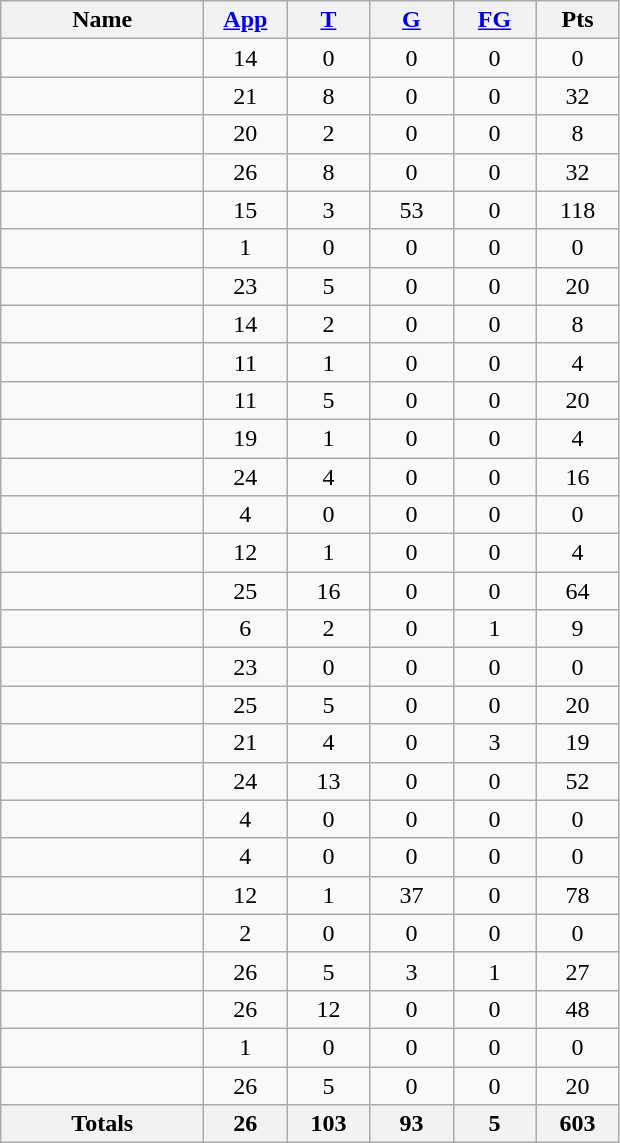<table class="wikitable sortable" style="text-align: center;">
<tr>
<th style="width:8em">Name</th>
<th style="width:3em"><a href='#'>App</a></th>
<th style="width:3em"><a href='#'>T</a></th>
<th style="width:3em"><a href='#'>G</a></th>
<th style="width:3em"><a href='#'>FG</a></th>
<th style="width:3em">Pts</th>
</tr>
<tr>
<td></td>
<td>14</td>
<td>0</td>
<td>0</td>
<td>0</td>
<td>0</td>
</tr>
<tr>
<td></td>
<td>21</td>
<td>8</td>
<td>0</td>
<td>0</td>
<td>32</td>
</tr>
<tr>
<td></td>
<td>20</td>
<td>2</td>
<td>0</td>
<td>0</td>
<td>8</td>
</tr>
<tr>
<td></td>
<td>26</td>
<td>8</td>
<td>0</td>
<td>0</td>
<td>32</td>
</tr>
<tr>
<td></td>
<td>15</td>
<td>3</td>
<td>53</td>
<td>0</td>
<td>118</td>
</tr>
<tr>
<td></td>
<td>1</td>
<td>0</td>
<td>0</td>
<td>0</td>
<td>0</td>
</tr>
<tr>
<td></td>
<td>23</td>
<td>5</td>
<td>0</td>
<td>0</td>
<td>20</td>
</tr>
<tr>
<td></td>
<td>14</td>
<td>2</td>
<td>0</td>
<td>0</td>
<td>8</td>
</tr>
<tr>
<td></td>
<td>11</td>
<td>1</td>
<td>0</td>
<td>0</td>
<td>4</td>
</tr>
<tr>
<td></td>
<td>11</td>
<td>5</td>
<td>0</td>
<td>0</td>
<td>20</td>
</tr>
<tr>
<td></td>
<td>19</td>
<td>1</td>
<td>0</td>
<td>0</td>
<td>4</td>
</tr>
<tr>
<td></td>
<td>24</td>
<td>4</td>
<td>0</td>
<td>0</td>
<td>16</td>
</tr>
<tr>
<td></td>
<td>4</td>
<td>0</td>
<td>0</td>
<td>0</td>
<td>0</td>
</tr>
<tr>
<td></td>
<td>12</td>
<td>1</td>
<td>0</td>
<td>0</td>
<td>4</td>
</tr>
<tr>
<td></td>
<td>25</td>
<td>16</td>
<td>0</td>
<td>0</td>
<td>64</td>
</tr>
<tr>
<td></td>
<td>6</td>
<td>2</td>
<td>0</td>
<td>1</td>
<td>9</td>
</tr>
<tr>
<td></td>
<td>23</td>
<td>0</td>
<td>0</td>
<td>0</td>
<td>0</td>
</tr>
<tr>
<td></td>
<td>25</td>
<td>5</td>
<td>0</td>
<td>0</td>
<td>20</td>
</tr>
<tr>
<td></td>
<td>21</td>
<td>4</td>
<td>0</td>
<td>3</td>
<td>19</td>
</tr>
<tr>
<td></td>
<td>24</td>
<td>13</td>
<td>0</td>
<td>0</td>
<td>52</td>
</tr>
<tr>
<td></td>
<td>4</td>
<td>0</td>
<td>0</td>
<td>0</td>
<td>0</td>
</tr>
<tr>
<td></td>
<td>4</td>
<td>0</td>
<td>0</td>
<td>0</td>
<td>0</td>
</tr>
<tr>
<td></td>
<td>12</td>
<td>1</td>
<td>37</td>
<td>0</td>
<td>78</td>
</tr>
<tr>
<td></td>
<td>2</td>
<td>0</td>
<td>0</td>
<td>0</td>
<td>0</td>
</tr>
<tr>
<td></td>
<td>26</td>
<td>5</td>
<td>3</td>
<td>1</td>
<td>27</td>
</tr>
<tr>
<td></td>
<td>26</td>
<td>12</td>
<td>0</td>
<td>0</td>
<td>48</td>
</tr>
<tr>
<td></td>
<td>1</td>
<td>0</td>
<td>0</td>
<td>0</td>
<td>0</td>
</tr>
<tr>
<td></td>
<td>26</td>
<td>5</td>
<td>0</td>
<td>0</td>
<td>20</td>
</tr>
<tr class="sortbottom">
<th>Totals</th>
<th>26</th>
<th>103</th>
<th>93</th>
<th>5</th>
<th>603</th>
</tr>
</table>
